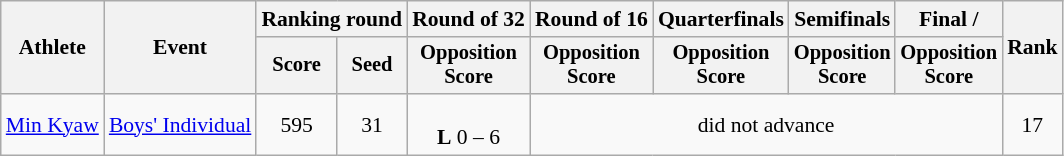<table class="wikitable" style="font-size:90%;">
<tr>
<th rowspan="2">Athlete</th>
<th rowspan="2">Event</th>
<th colspan="2">Ranking round</th>
<th>Round of 32</th>
<th>Round of 16</th>
<th>Quarterfinals</th>
<th>Semifinals</th>
<th>Final / </th>
<th rowspan=2>Rank</th>
</tr>
<tr style="font-size:95%">
<th>Score</th>
<th>Seed</th>
<th>Opposition<br>Score</th>
<th>Opposition<br>Score</th>
<th>Opposition<br>Score</th>
<th>Opposition<br>Score</th>
<th>Opposition<br>Score</th>
</tr>
<tr align=center>
<td align=left><a href='#'>Min Kyaw</a></td>
<td><a href='#'>Boys' Individual</a></td>
<td>595</td>
<td>31</td>
<td><br><strong>L</strong> 0 – 6</td>
<td colspan=4>did not advance</td>
<td>17</td>
</tr>
</table>
